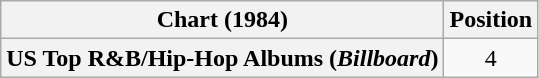<table class="wikitable plainrowheaders" style="text-align:center">
<tr>
<th scope="col">Chart (1984)</th>
<th scope="col">Position</th>
</tr>
<tr>
<th scope="row">US Top R&B/Hip-Hop Albums (<em>Billboard</em>)</th>
<td>4</td>
</tr>
</table>
